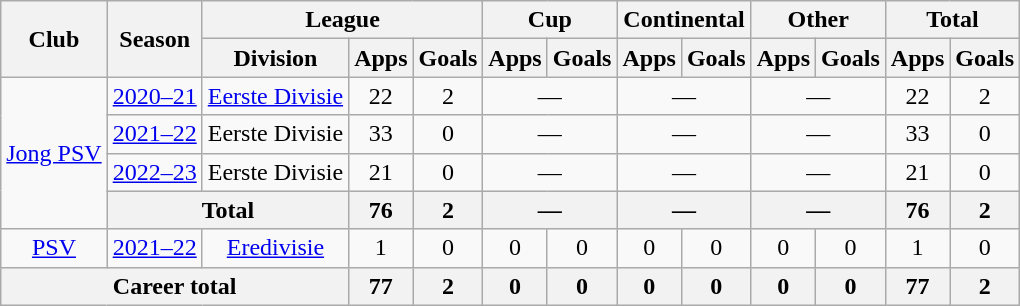<table class="wikitable" style="text-align: center">
<tr>
<th rowspan="2">Club</th>
<th rowspan="2">Season</th>
<th colspan="3">League</th>
<th colspan="2">Cup</th>
<th colspan="2">Continental</th>
<th colspan="2">Other</th>
<th colspan="2">Total</th>
</tr>
<tr>
<th>Division</th>
<th>Apps</th>
<th>Goals</th>
<th>Apps</th>
<th>Goals</th>
<th>Apps</th>
<th>Goals</th>
<th>Apps</th>
<th>Goals</th>
<th>Apps</th>
<th>Goals</th>
</tr>
<tr>
<td rowspan="4"><a href='#'>Jong PSV</a></td>
<td><a href='#'>2020–21</a></td>
<td><a href='#'>Eerste Divisie</a></td>
<td>22</td>
<td>2</td>
<td colspan="2">—</td>
<td colspan="2">—</td>
<td colspan="2">—</td>
<td>22</td>
<td>2</td>
</tr>
<tr>
<td><a href='#'>2021–22</a></td>
<td>Eerste Divisie</td>
<td>33</td>
<td>0</td>
<td colspan="2">—</td>
<td colspan="2">—</td>
<td colspan="2">—</td>
<td>33</td>
<td>0</td>
</tr>
<tr>
<td><a href='#'>2022–23</a></td>
<td>Eerste Divisie</td>
<td>21</td>
<td>0</td>
<td colspan="2">—</td>
<td colspan="2">—</td>
<td colspan="2">—</td>
<td>21</td>
<td>0</td>
</tr>
<tr>
<th colspan="2">Total</th>
<th>76</th>
<th>2</th>
<th colspan="2">—</th>
<th colspan="2">—</th>
<th colspan="2">—</th>
<th>76</th>
<th>2</th>
</tr>
<tr>
<td><a href='#'>PSV</a></td>
<td><a href='#'>2021–22</a></td>
<td><a href='#'>Eredivisie</a></td>
<td>1</td>
<td>0</td>
<td>0</td>
<td>0</td>
<td>0</td>
<td>0</td>
<td>0</td>
<td>0</td>
<td>1</td>
<td>0</td>
</tr>
<tr>
<th colspan="3">Career total</th>
<th>77</th>
<th>2</th>
<th>0</th>
<th>0</th>
<th>0</th>
<th>0</th>
<th>0</th>
<th>0</th>
<th>77</th>
<th>2</th>
</tr>
</table>
